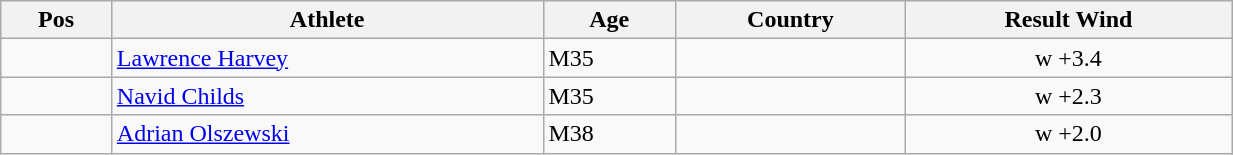<table class="wikitable"  style="text-align:center; width:65%;">
<tr>
<th>Pos</th>
<th>Athlete</th>
<th>Age</th>
<th>Country</th>
<th>Result Wind</th>
</tr>
<tr>
<td align=center></td>
<td align=left><a href='#'>Lawrence Harvey</a></td>
<td align=left>M35</td>
<td align=left></td>
<td>w +3.4</td>
</tr>
<tr>
<td align=center></td>
<td align=left><a href='#'>Navid Childs</a></td>
<td align=left>M35</td>
<td align=left></td>
<td>w +2.3</td>
</tr>
<tr>
<td align=center></td>
<td align=left><a href='#'>Adrian Olszewski</a></td>
<td align=left>M38</td>
<td align=left></td>
<td>w +2.0</td>
</tr>
</table>
